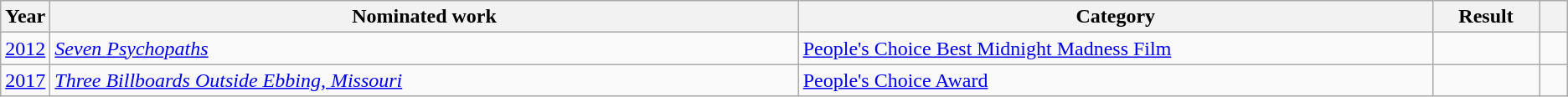<table class="wikitable">
<tr>
<th scope="col" style="width:1em;">Year</th>
<th scope="col" style="width:39em;">Nominated work</th>
<th scope="col" style="width:33em;">Category</th>
<th scope="col" style="width:5em;">Result</th>
<th scope="col" style="width:1em;"></th>
</tr>
<tr>
<td><a href='#'>2012</a></td>
<td><em><a href='#'>Seven Psychopaths</a></em></td>
<td><a href='#'>People's Choice Best Midnight Madness Film</a></td>
<td></td>
<td style="text-align:center;"></td>
</tr>
<tr>
<td><a href='#'>2017</a></td>
<td><em><a href='#'>Three Billboards Outside Ebbing, Missouri</a></em></td>
<td><a href='#'>People's Choice Award</a></td>
<td></td>
<td style="text-align:center;"></td>
</tr>
</table>
